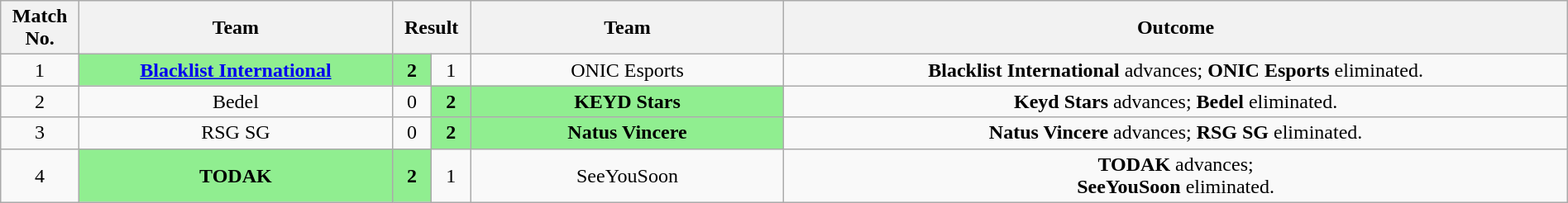<table class="wikitable" style="text-align: center; width: 100%; margin-left: auto; margin-right: auto; border: none;">
<tr>
<th width=5%>Match No.</th>
<th width=20%>Team</th>
<th width=5% colspan="2">Result</th>
<th width=20%>Team</th>
<th width=50%>Outcome</th>
</tr>
<tr>
<td>1</td>
<td bgcolor="#90EE90"><strong> <a href='#'>Blacklist International</a></strong></td>
<td bgcolor="#90EE90"><strong>2</strong></td>
<td>1</td>
<td> ONIC Esports</td>
<td><strong>Blacklist International</strong> advances; <strong>ONIC Esports</strong> eliminated.</td>
</tr>
<tr>
<td>2</td>
<td> Bedel</td>
<td>0</td>
<td bgcolor="#90EE90"><strong>2</strong></td>
<td bgcolor="#90EE90"><strong> KEYD Stars</strong></td>
<td><strong>Keyd Stars</strong> advances; <strong>Bedel</strong> eliminated.</td>
</tr>
<tr>
<td>3</td>
<td> RSG SG</td>
<td>0</td>
<td bgcolor="#90EE90"><strong>2</strong></td>
<td bgcolor="#90EE90"><strong>  Natus Vincere</strong></td>
<td><strong>Natus Vincere</strong> advances; <strong>RSG SG</strong> eliminated.</td>
</tr>
<tr>
<td>4</td>
<td bgcolor="#90EE90"><strong> TODAK</strong></td>
<td bgcolor="#90EE90"><strong>2</strong></td>
<td>1</td>
<td> SeeYouSoon</td>
<td><strong>TODAK</strong> advances;<br><strong>SeeYouSoon</strong> eliminated.</td>
</tr>
<tr>
</tr>
</table>
